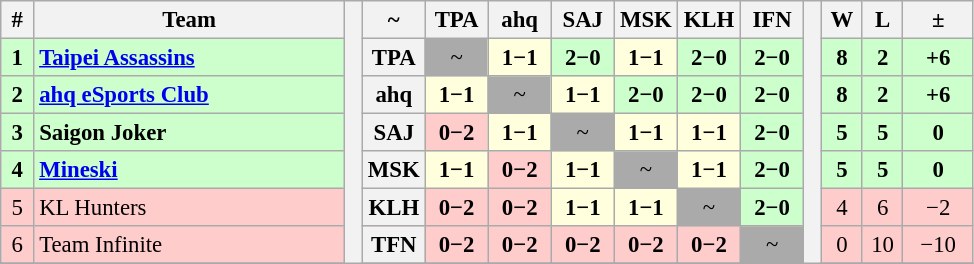<table class="wikitable" style="font-size: 95%; text-align: center">
<tr>
<th width="15">#</th>
<th style="width:200px;">Team</th>
<th rowspan="10" style="width:5px;;"></th>
<th>~</th>
<th style="width:35px;" title="">TPA</th>
<th style="width:35px;" title="">ahq</th>
<th style="width:35px;" title="">SAJ</th>
<th style="width:35px;" title="">MSK</th>
<th style="width:35px;" title="">KLH</th>
<th style="width:35px;" title="">IFN</th>
<th rowspan="10" style="width:5px;;"></th>
<th style="width:20px;" title="Wins">W</th>
<th style="width:20px;" title="Losses">L</th>
<th style="width:40px;">±</th>
</tr>
<tr style="background:#cfc;">
<td><strong>1</strong></td>
<td style="text-align: left"> <strong><a href='#'>Taipei Assassins</a></strong></td>
<th>TPA</th>
<td style="background-color:#aaaaaa">~</td>
<td style="background-color:#ffd;"><strong>1−1</strong></td>
<td style="background-color:#ccffcc"><strong>2−0</strong></td>
<td style="background-color:#ffd;"><strong>1−1</strong></td>
<td style="background-color:#ccffcc"><strong>2−0</strong></td>
<td style="background-color:#ccffcc"><strong>2−0</strong></td>
<td><strong>8</strong></td>
<td><strong>2</strong></td>
<td><strong>+6</strong></td>
</tr>
<tr style="background:#cfc;">
<td><strong>2</strong></td>
<td style="text-align: left"> <strong><a href='#'>ahq eSports Club</a></strong></td>
<th>ahq</th>
<td style="background-color:#ffd;"><strong>1−1</strong></td>
<td style="background-color:#aaaaaa">~</td>
<td style="background-color:#ffd;"><strong>1−1</strong></td>
<td style="background-color:#ccffcc"><strong>2−0</strong></td>
<td style="background-color:#ccffcc"><strong>2−0</strong></td>
<td style="background-color:#ccffcc"><strong>2−0</strong></td>
<td><strong>8</strong></td>
<td><strong>2</strong></td>
<td><strong>+6</strong></td>
</tr>
<tr style="background:#cfc;">
<td><strong>3</strong></td>
<td style="text-align: left"> <strong>Saigon Joker</strong></td>
<th>SAJ</th>
<td style="background-color:#ffcccc"><strong>0−2</strong></td>
<td style="background-color:#ffd;"><strong>1−1</strong></td>
<td style="background-color:#aaaaaa">~</td>
<td style="background-color:#ffd;"><strong>1−1</strong></td>
<td style="background-color:#ffd;"><strong>1−1</strong></td>
<td style="background-color:#ccffcc"><strong>2−0</strong></td>
<td><strong>5</strong></td>
<td><strong>5</strong></td>
<td><strong>0</strong></td>
</tr>
<tr style="background:#cfc;">
<td><strong>4</strong></td>
<td style="text-align: left"> <strong><a href='#'>Mineski</a></strong></td>
<th>MSK</th>
<td style="background-color:#ffd;"><strong>1−1</strong></td>
<td style="background-color:#ffcccc"><strong>0−2</strong></td>
<td style="background-color:#ffd;"><strong>1−1</strong></td>
<td style="background-color:#aaaaaa">~</td>
<td style="background-color:#ffd;"><strong>1−1</strong></td>
<td style="background-color:#ccffcc"><strong>2−0</strong></td>
<td><strong>5</strong></td>
<td><strong>5</strong></td>
<td><strong>0</strong></td>
</tr>
<tr style="background-color:#ffcccc">
<td>5</td>
<td style="text-align: left"> ⁠KL Hunters</td>
<th>KLH</th>
<td style="background-color:#ffcccc"><strong>0−2</strong></td>
<td style="background-color:#ffcccc"><strong>0−2</strong></td>
<td style="background-color:#ffd;"><strong>1−1</strong></td>
<td style="background-color:#ffd;"><strong>1−1</strong></td>
<td style="background-color:#aaaaaa">~</td>
<td style="background-color:#ccffcc"><strong>2−0</strong></td>
<td>4</td>
<td>6</td>
<td>−2</td>
</tr>
<tr style="background-color:#ffcccc">
<td>6</td>
<td style="text-align: left"> ⁠⁠Team Infinite</td>
<th>TFN</th>
<td style="background-color:#ffcccc"><strong>0−2</strong></td>
<td style="background-color:#ffcccc"><strong>0−2</strong></td>
<td style="background-color:#ffcccc"><strong>0−2</strong></td>
<td style="background-color:#ffcccc"><strong>0−2</strong></td>
<td style="background-color:#ffcccc"><strong>0−2</strong></td>
<td style="background-color:#aaaaaa">~</td>
<td>0</td>
<td>10</td>
<td>−10</td>
</tr>
<tr>
</tr>
</table>
